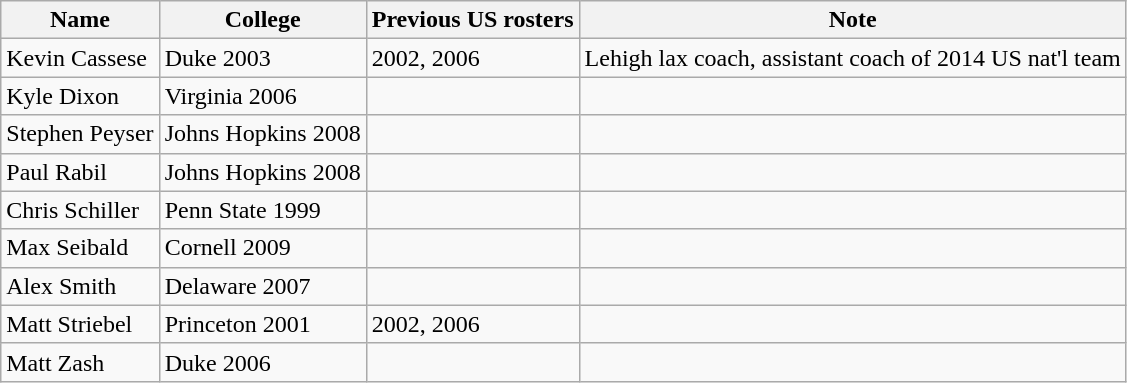<table class="wikitable">
<tr ;>
<th>Name</th>
<th>College</th>
<th>Previous US rosters</th>
<th>Note</th>
</tr>
<tr>
<td>Kevin Cassese</td>
<td>Duke 2003</td>
<td>2002, 2006</td>
<td>Lehigh lax coach, assistant coach of 2014 US nat'l team</td>
</tr>
<tr>
<td>Kyle Dixon</td>
<td>Virginia 2006</td>
<td></td>
<td></td>
</tr>
<tr>
<td>Stephen Peyser</td>
<td>Johns Hopkins 2008</td>
<td></td>
<td></td>
</tr>
<tr>
<td>Paul Rabil</td>
<td>Johns Hopkins 2008</td>
<td></td>
<td></td>
</tr>
<tr>
<td>Chris Schiller</td>
<td>Penn State 1999</td>
<td></td>
<td></td>
</tr>
<tr>
<td>Max Seibald</td>
<td>Cornell 2009</td>
<td></td>
<td></td>
</tr>
<tr>
<td>Alex Smith</td>
<td>Delaware 2007</td>
<td></td>
<td></td>
</tr>
<tr>
<td>Matt Striebel</td>
<td>Princeton 2001</td>
<td>2002, 2006</td>
<td></td>
</tr>
<tr>
<td>Matt Zash</td>
<td>Duke 2006</td>
<td></td>
<td></td>
</tr>
</table>
